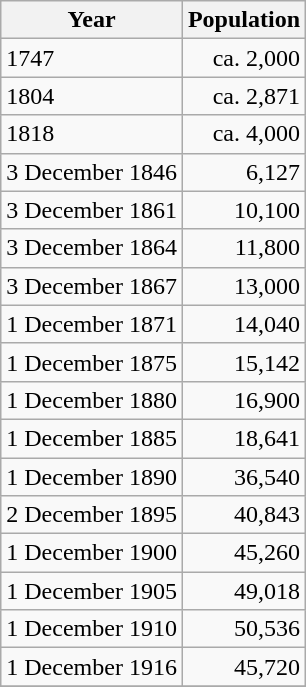<table class="wikitable">
<tr class="Hintergrundfarbe5">
<th>Year</th>
<th>Population</th>
</tr>
<tr>
<td>1747</td>
<td style="text-align:right;">ca. 2,000</td>
</tr>
<tr>
<td>1804</td>
<td style="text-align:right;">ca. 2,871</td>
</tr>
<tr>
<td>1818</td>
<td style="text-align:right;">ca. 4,000</td>
</tr>
<tr>
<td>3 December 1846</td>
<td style="text-align:right;">6,127</td>
</tr>
<tr>
<td>3 December 1861</td>
<td style="text-align:right;">10,100</td>
</tr>
<tr>
<td>3 December 1864</td>
<td style="text-align:right;">11,800</td>
</tr>
<tr>
<td>3 December 1867</td>
<td style="text-align:right;">13,000</td>
</tr>
<tr>
<td>1 December 1871</td>
<td style="text-align:right;">14,040</td>
</tr>
<tr>
<td>1 December 1875</td>
<td style="text-align:right;">15,142</td>
</tr>
<tr>
<td>1 December 1880</td>
<td style="text-align:right;">16,900</td>
</tr>
<tr>
<td>1 December 1885</td>
<td style="text-align:right;">18,641</td>
</tr>
<tr>
<td>1 December 1890</td>
<td style="text-align:right;">36,540</td>
</tr>
<tr>
<td>2 December 1895</td>
<td style="text-align:right;">40,843</td>
</tr>
<tr>
<td>1 December 1900</td>
<td style="text-align:right;">45,260</td>
</tr>
<tr>
<td>1 December 1905</td>
<td style="text-align:right;">49,018</td>
</tr>
<tr>
<td>1 December 1910</td>
<td style="text-align:right;">50,536</td>
</tr>
<tr>
<td>1 December 1916</td>
<td style="text-align:right;">45,720</td>
</tr>
<tr>
</tr>
</table>
